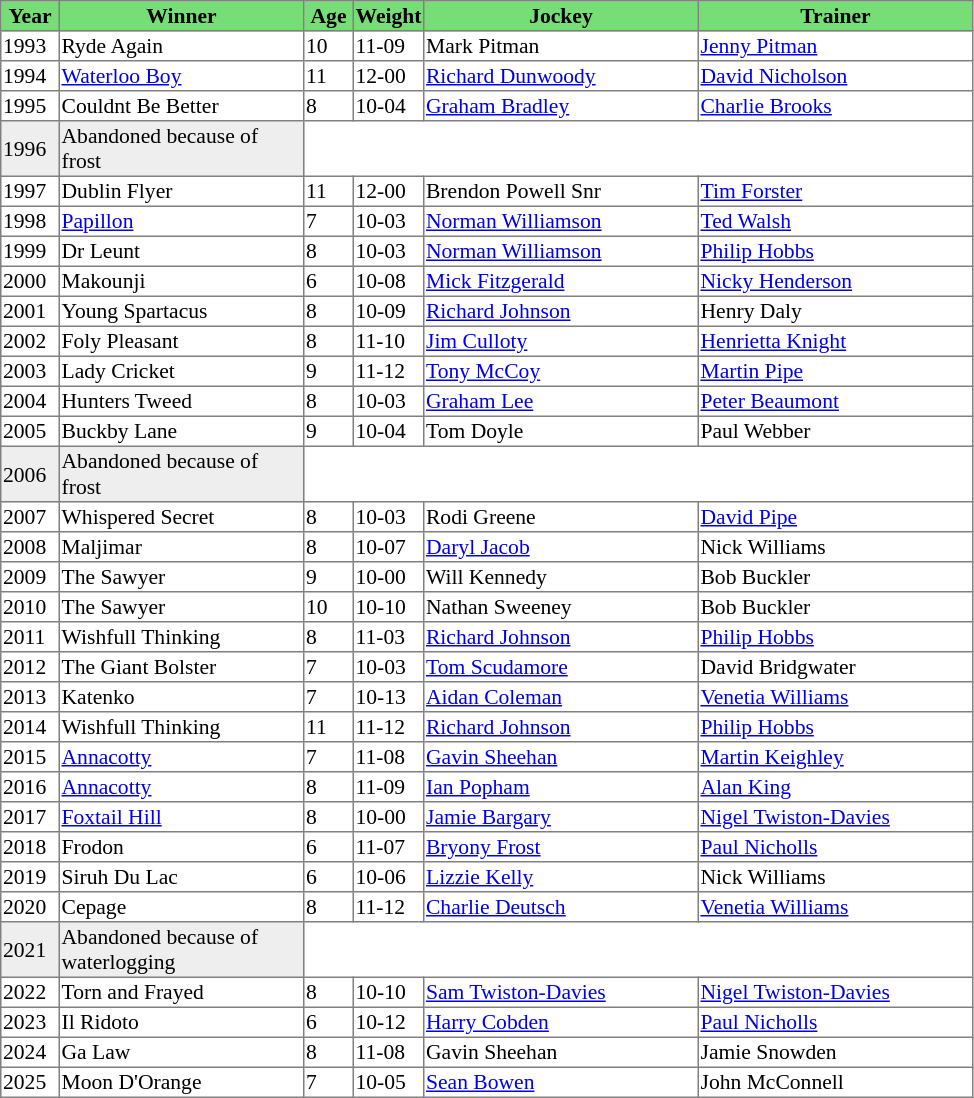<table class = "sortable" | border="1" style="border-collapse: collapse; font-size:90%">
<tr bgcolor="#77dd77" align="center">
<th style="width:36px"><strong>Year</strong></th>
<th style="width:160px"><strong>Winner</strong></th>
<th style="width:30px"><strong>Age</strong></th>
<th style="width:40px"><strong>Weight</strong></th>
<th style="width:180px"><strong>Jockey</strong></th>
<th style="width:180px"><strong>Trainer</strong></th>
</tr>
<tr>
<td>1993</td>
<td>Ryde Again</td>
<td>10</td>
<td>11-09</td>
<td>Mark Pitman</td>
<td><a href='#'>Jenny Pitman</a></td>
</tr>
<tr>
<td>1994</td>
<td><a href='#'>Waterloo Boy</a></td>
<td>11</td>
<td>12-00</td>
<td><a href='#'>Richard Dunwoody</a></td>
<td><a href='#'>David Nicholson</a></td>
</tr>
<tr>
<td>1995</td>
<td>Couldnt Be Better</td>
<td>8</td>
<td>10-04</td>
<td><a href='#'>Graham Bradley</a></td>
<td><a href='#'>Charlie Brooks</a></td>
</tr>
<tr bgcolor="#eeeeee">
<td>1996<td>Abandoned because of frost</td></td>
</tr>
<tr>
<td>1997</td>
<td>Dublin Flyer</td>
<td>11</td>
<td>12-00</td>
<td>Brendon Powell Snr</td>
<td><a href='#'>Tim Forster</a></td>
</tr>
<tr>
<td>1998</td>
<td><a href='#'>Papillon</a></td>
<td>7</td>
<td>10-03</td>
<td><a href='#'>Norman Williamson</a></td>
<td><a href='#'>Ted Walsh</a></td>
</tr>
<tr>
<td>1999</td>
<td>Dr Leunt</td>
<td>8</td>
<td>10-03</td>
<td><a href='#'>Norman Williamson</a></td>
<td><a href='#'>Philip Hobbs</a></td>
</tr>
<tr>
<td>2000</td>
<td>Makounji</td>
<td>6</td>
<td>10-08</td>
<td><a href='#'>Mick Fitzgerald</a></td>
<td><a href='#'>Nicky Henderson</a></td>
</tr>
<tr>
<td>2001</td>
<td>Young Spartacus</td>
<td>8</td>
<td>10-09</td>
<td><a href='#'>Richard Johnson</a></td>
<td>Henry Daly</td>
</tr>
<tr>
<td>2002</td>
<td>Foly Pleasant</td>
<td>8</td>
<td>11-10</td>
<td><a href='#'>Jim Culloty</a></td>
<td><a href='#'>Henrietta Knight</a></td>
</tr>
<tr>
<td>2003</td>
<td>Lady Cricket</td>
<td>9</td>
<td>11-12</td>
<td><a href='#'>Tony McCoy</a></td>
<td><a href='#'>Martin Pipe</a></td>
</tr>
<tr>
<td>2004</td>
<td>Hunters Tweed</td>
<td>8</td>
<td>10-03</td>
<td><a href='#'>Graham Lee</a></td>
<td><a href='#'>Peter Beaumont</a></td>
</tr>
<tr>
<td>2005</td>
<td>Buckby Lane</td>
<td>9</td>
<td>10-04</td>
<td>Tom Doyle</td>
<td>Paul Webber</td>
</tr>
<tr bgcolor="#eeeeee">
<td>2006<td>Abandoned because of frost</td></td>
</tr>
<tr>
<td>2007</td>
<td>Whispered Secret</td>
<td>8</td>
<td>10-03</td>
<td>Rodi Greene</td>
<td><a href='#'>David Pipe</a></td>
</tr>
<tr>
<td>2008</td>
<td>Maljimar</td>
<td>8</td>
<td>10-07</td>
<td><a href='#'>Daryl Jacob</a></td>
<td>Nick Williams</td>
</tr>
<tr>
<td>2009</td>
<td>The Sawyer</td>
<td>9</td>
<td>10-00</td>
<td>Will Kennedy</td>
<td>Bob Buckler</td>
</tr>
<tr>
<td>2010</td>
<td>The Sawyer</td>
<td>10</td>
<td>10-10</td>
<td>Nathan Sweeney</td>
<td>Bob Buckler</td>
</tr>
<tr>
<td>2011</td>
<td>Wishfull Thinking</td>
<td>8</td>
<td>11-03</td>
<td><a href='#'>Richard Johnson</a></td>
<td><a href='#'>Philip Hobbs</a></td>
</tr>
<tr>
<td>2012</td>
<td>The Giant Bolster</td>
<td>7</td>
<td>10-03</td>
<td><a href='#'>Tom Scudamore</a></td>
<td>David Bridgwater</td>
</tr>
<tr>
<td>2013</td>
<td>Katenko</td>
<td>7</td>
<td>10-13</td>
<td><a href='#'>Aidan Coleman</a></td>
<td><a href='#'>Venetia Williams</a></td>
</tr>
<tr>
<td>2014</td>
<td>Wishfull Thinking</td>
<td>11</td>
<td>11-12</td>
<td><a href='#'>Richard Johnson</a></td>
<td><a href='#'>Philip Hobbs</a></td>
</tr>
<tr>
<td>2015</td>
<td><a href='#'>Annacotty</a></td>
<td>7</td>
<td>11-08</td>
<td><a href='#'>Gavin Sheehan</a></td>
<td><a href='#'>Martin Keighley</a></td>
</tr>
<tr>
<td>2016</td>
<td><a href='#'>Annacotty</a></td>
<td>8</td>
<td>11-09</td>
<td><a href='#'>Ian Popham</a></td>
<td><a href='#'>Alan King</a></td>
</tr>
<tr>
<td>2017</td>
<td><a href='#'>Foxtail Hill</a></td>
<td>8</td>
<td>10-00</td>
<td><a href='#'>Jamie Bargary</a></td>
<td><a href='#'>Nigel Twiston-Davies</a></td>
</tr>
<tr>
<td>2018</td>
<td>Frodon</td>
<td>6</td>
<td>11-07</td>
<td><a href='#'>Bryony Frost</a></td>
<td><a href='#'>Paul Nicholls</a></td>
</tr>
<tr>
<td>2019</td>
<td>Siruh Du Lac</td>
<td>6</td>
<td>10-06</td>
<td><a href='#'>Lizzie Kelly</a></td>
<td>Nick Williams</td>
</tr>
<tr>
<td>2020</td>
<td>Cepage</td>
<td>8</td>
<td>11-12</td>
<td><a href='#'>Charlie Deutsch</a></td>
<td><a href='#'>Venetia Williams</a></td>
</tr>
<tr bgcolor="#eeeeee">
<td>2021<td>Abandoned because of waterlogging</td></td>
</tr>
<tr>
<td>2022</td>
<td>Torn and Frayed</td>
<td>8</td>
<td>10-10</td>
<td><a href='#'>Sam Twiston-Davies</a></td>
<td><a href='#'>Nigel Twiston-Davies</a></td>
</tr>
<tr>
<td>2023</td>
<td>Il Ridoto</td>
<td>6</td>
<td>10-12</td>
<td><a href='#'>Harry Cobden</a></td>
<td><a href='#'>Paul Nicholls</a></td>
</tr>
<tr>
<td>2024</td>
<td>Ga Law</td>
<td>8</td>
<td>11-08</td>
<td>Gavin Sheehan</td>
<td>Jamie Snowden</td>
</tr>
<tr>
<td>2025</td>
<td>Moon D'Orange</td>
<td>7</td>
<td>10-05</td>
<td><a href='#'>Sean Bowen</a></td>
<td>John McConnell</td>
</tr>
</table>
